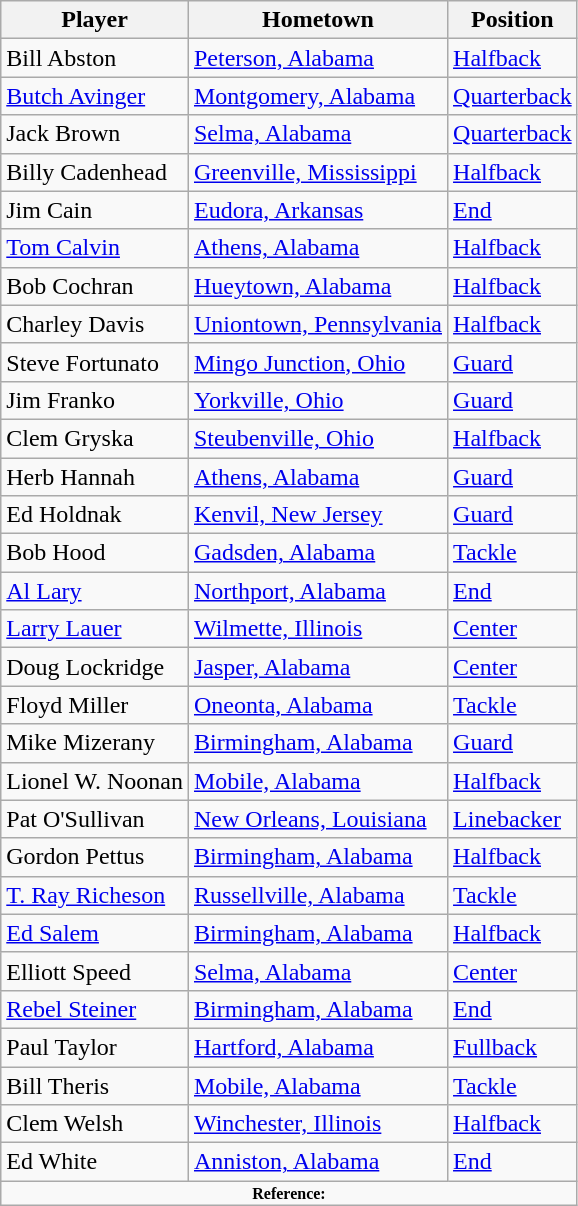<table class="wikitable" border="1">
<tr ;>
<th>Player</th>
<th>Hometown</th>
<th>Position</th>
</tr>
<tr>
<td>Bill Abston</td>
<td><a href='#'>Peterson, Alabama</a></td>
<td><a href='#'>Halfback</a></td>
</tr>
<tr>
<td><a href='#'>Butch Avinger</a></td>
<td><a href='#'>Montgomery, Alabama</a></td>
<td><a href='#'>Quarterback</a></td>
</tr>
<tr>
<td>Jack Brown</td>
<td><a href='#'>Selma, Alabama</a></td>
<td><a href='#'>Quarterback</a></td>
</tr>
<tr>
<td>Billy Cadenhead</td>
<td><a href='#'>Greenville, Mississippi</a></td>
<td><a href='#'>Halfback</a></td>
</tr>
<tr>
<td>Jim Cain</td>
<td><a href='#'>Eudora, Arkansas</a></td>
<td><a href='#'>End</a></td>
</tr>
<tr>
<td><a href='#'>Tom Calvin</a></td>
<td><a href='#'>Athens, Alabama</a></td>
<td><a href='#'>Halfback</a></td>
</tr>
<tr>
<td>Bob Cochran</td>
<td><a href='#'>Hueytown, Alabama</a></td>
<td><a href='#'>Halfback</a></td>
</tr>
<tr>
<td>Charley Davis</td>
<td><a href='#'>Uniontown, Pennsylvania</a></td>
<td><a href='#'>Halfback</a></td>
</tr>
<tr>
<td>Steve Fortunato</td>
<td><a href='#'>Mingo Junction, Ohio</a></td>
<td><a href='#'>Guard</a></td>
</tr>
<tr>
<td>Jim Franko</td>
<td><a href='#'>Yorkville, Ohio</a></td>
<td><a href='#'>Guard</a></td>
</tr>
<tr>
<td>Clem Gryska</td>
<td><a href='#'>Steubenville, Ohio</a></td>
<td><a href='#'>Halfback</a></td>
</tr>
<tr>
<td>Herb Hannah</td>
<td><a href='#'>Athens, Alabama</a></td>
<td><a href='#'>Guard</a></td>
</tr>
<tr>
<td>Ed Holdnak</td>
<td><a href='#'>Kenvil, New Jersey</a></td>
<td><a href='#'>Guard</a></td>
</tr>
<tr>
<td>Bob Hood</td>
<td><a href='#'>Gadsden, Alabama</a></td>
<td><a href='#'>Tackle</a></td>
</tr>
<tr>
<td><a href='#'>Al Lary</a></td>
<td><a href='#'>Northport, Alabama</a></td>
<td><a href='#'>End</a></td>
</tr>
<tr>
<td><a href='#'>Larry Lauer</a></td>
<td><a href='#'>Wilmette, Illinois</a></td>
<td><a href='#'>Center</a></td>
</tr>
<tr>
<td>Doug Lockridge</td>
<td><a href='#'>Jasper, Alabama</a></td>
<td><a href='#'>Center</a></td>
</tr>
<tr>
<td>Floyd Miller</td>
<td><a href='#'>Oneonta, Alabama</a></td>
<td><a href='#'>Tackle</a></td>
</tr>
<tr>
<td>Mike Mizerany</td>
<td><a href='#'>Birmingham, Alabama</a></td>
<td><a href='#'>Guard</a></td>
</tr>
<tr>
<td>Lionel W. Noonan</td>
<td><a href='#'>Mobile, Alabama</a></td>
<td><a href='#'>Halfback</a></td>
</tr>
<tr>
<td>Pat O'Sullivan</td>
<td><a href='#'>New Orleans, Louisiana</a></td>
<td><a href='#'>Linebacker</a></td>
</tr>
<tr>
<td>Gordon Pettus</td>
<td><a href='#'>Birmingham, Alabama</a></td>
<td><a href='#'>Halfback</a></td>
</tr>
<tr>
<td><a href='#'>T. Ray Richeson</a></td>
<td><a href='#'>Russellville, Alabama</a></td>
<td><a href='#'>Tackle</a></td>
</tr>
<tr>
<td><a href='#'>Ed Salem</a></td>
<td><a href='#'>Birmingham, Alabama</a></td>
<td><a href='#'>Halfback</a></td>
</tr>
<tr>
<td>Elliott Speed</td>
<td><a href='#'>Selma, Alabama</a></td>
<td><a href='#'>Center</a></td>
</tr>
<tr>
<td><a href='#'>Rebel Steiner</a></td>
<td><a href='#'>Birmingham, Alabama</a></td>
<td><a href='#'>End</a></td>
</tr>
<tr>
<td>Paul Taylor</td>
<td><a href='#'>Hartford, Alabama</a></td>
<td><a href='#'>Fullback</a></td>
</tr>
<tr>
<td>Bill Theris</td>
<td><a href='#'>Mobile, Alabama</a></td>
<td><a href='#'>Tackle</a></td>
</tr>
<tr>
<td>Clem Welsh</td>
<td><a href='#'>Winchester, Illinois</a></td>
<td><a href='#'>Halfback</a></td>
</tr>
<tr>
<td>Ed White</td>
<td><a href='#'>Anniston, Alabama</a></td>
<td><a href='#'>End</a></td>
</tr>
<tr>
<td colspan="3" style="font-size: 8pt" align="center"><strong>Reference:</strong></td>
</tr>
</table>
